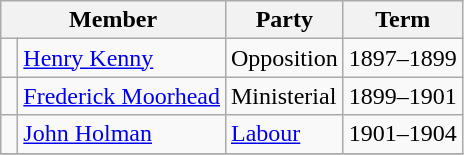<table class="wikitable">
<tr>
<th colspan="2">Member</th>
<th>Party</th>
<th>Term</th>
</tr>
<tr>
<td> </td>
<td><a href='#'>Henry Kenny</a></td>
<td>Opposition</td>
<td>1897–1899</td>
</tr>
<tr>
<td> </td>
<td><a href='#'>Frederick Moorhead</a></td>
<td>Ministerial</td>
<td>1899–1901</td>
</tr>
<tr>
<td> </td>
<td><a href='#'>John Holman</a></td>
<td><a href='#'>Labour</a></td>
<td>1901–1904</td>
</tr>
<tr>
</tr>
</table>
